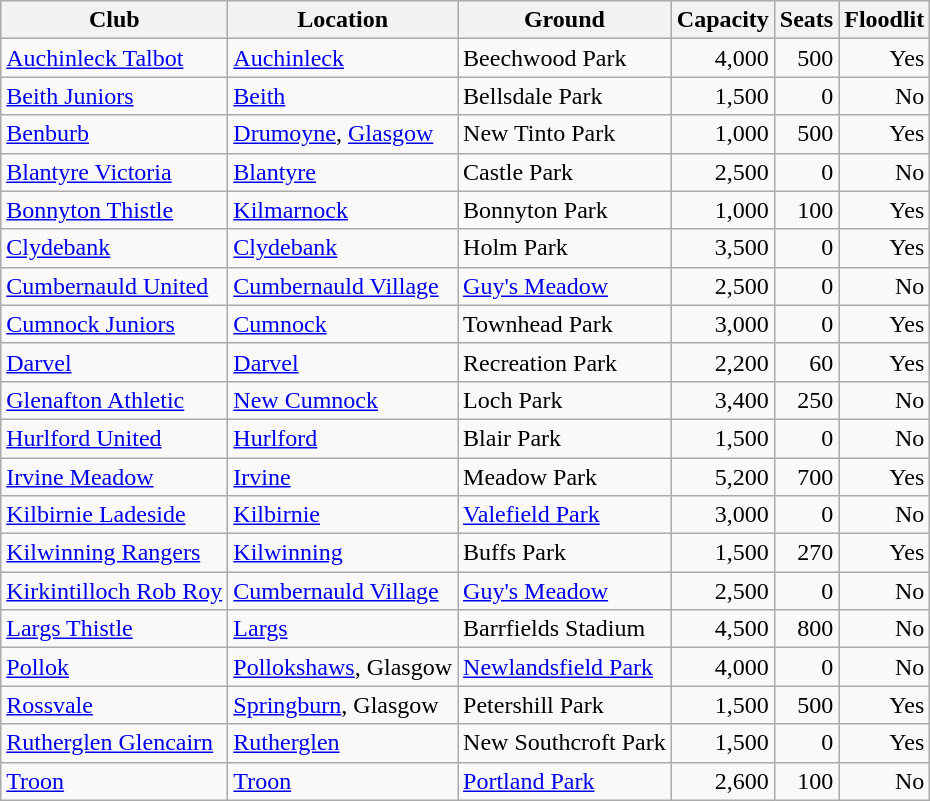<table class="wikitable sortable">
<tr>
<th>Club</th>
<th>Location</th>
<th>Ground</th>
<th data-sort-type="number">Capacity</th>
<th data-sort-type="number">Seats</th>
<th>Floodlit</th>
</tr>
<tr>
<td><a href='#'>Auchinleck Talbot</a> </td>
<td><a href='#'>Auchinleck</a></td>
<td>Beechwood Park</td>
<td align=right>4,000</td>
<td align=right>500</td>
<td align=right>Yes</td>
</tr>
<tr>
<td><a href='#'>Beith Juniors</a></td>
<td><a href='#'>Beith</a></td>
<td>Bellsdale Park</td>
<td align=right>1,500</td>
<td align=right>0</td>
<td align=right>No</td>
</tr>
<tr>
<td><a href='#'>Benburb</a></td>
<td><a href='#'>Drumoyne</a>, <a href='#'>Glasgow</a></td>
<td>New Tinto Park</td>
<td align=right>1,000</td>
<td align=right>500</td>
<td align=right>Yes</td>
</tr>
<tr>
<td><a href='#'>Blantyre Victoria</a></td>
<td><a href='#'>Blantyre</a></td>
<td>Castle Park</td>
<td align=right>2,500</td>
<td align=right>0</td>
<td align=right>No</td>
</tr>
<tr>
<td><a href='#'>Bonnyton Thistle</a></td>
<td><a href='#'>Kilmarnock</a></td>
<td>Bonnyton Park</td>
<td align=right>1,000</td>
<td align=right>100</td>
<td align=right>Yes</td>
</tr>
<tr>
<td><a href='#'>Clydebank</a> </td>
<td><a href='#'>Clydebank</a></td>
<td>Holm Park</td>
<td align=right>3,500</td>
<td align=right>0</td>
<td align=right>Yes</td>
</tr>
<tr>
<td><a href='#'>Cumbernauld United</a></td>
<td><a href='#'>Cumbernauld Village</a></td>
<td><a href='#'>Guy's Meadow</a></td>
<td align=right>2,500</td>
<td align=right>0</td>
<td align=right>No</td>
</tr>
<tr>
<td><a href='#'>Cumnock Juniors</a> </td>
<td><a href='#'>Cumnock</a></td>
<td>Townhead Park</td>
<td align=right>3,000</td>
<td align=right>0</td>
<td align=right>Yes</td>
</tr>
<tr>
<td><a href='#'>Darvel</a> </td>
<td><a href='#'>Darvel</a></td>
<td>Recreation Park</td>
<td align=right>2,200</td>
<td align=right>60</td>
<td align=right>Yes</td>
</tr>
<tr>
<td><a href='#'>Glenafton Athletic</a></td>
<td><a href='#'>New Cumnock</a></td>
<td>Loch Park</td>
<td align=right>3,400</td>
<td align=right>250</td>
<td align=right>No</td>
</tr>
<tr>
<td><a href='#'>Hurlford United</a></td>
<td><a href='#'>Hurlford</a></td>
<td>Blair Park</td>
<td align=right>1,500</td>
<td align=right>0</td>
<td align=right>No</td>
</tr>
<tr>
<td><a href='#'>Irvine Meadow</a> </td>
<td><a href='#'>Irvine</a></td>
<td>Meadow Park</td>
<td align=right>5,200</td>
<td align=right>700</td>
<td align=right>Yes</td>
</tr>
<tr>
<td><a href='#'>Kilbirnie Ladeside</a></td>
<td><a href='#'>Kilbirnie</a></td>
<td><a href='#'>Valefield Park</a></td>
<td align=right>3,000</td>
<td align=right>0</td>
<td align=right>No</td>
</tr>
<tr>
<td><a href='#'>Kilwinning Rangers</a></td>
<td><a href='#'>Kilwinning</a></td>
<td>Buffs Park</td>
<td align=right>1,500</td>
<td align=right>270</td>
<td align=right>Yes</td>
</tr>
<tr>
<td><a href='#'>Kirkintilloch Rob Roy</a></td>
<td><a href='#'>Cumbernauld Village</a></td>
<td><a href='#'>Guy's Meadow</a></td>
<td align=right>2,500</td>
<td align=right>0</td>
<td align=right>No</td>
</tr>
<tr>
<td><a href='#'>Largs Thistle</a></td>
<td><a href='#'>Largs</a></td>
<td>Barrfields Stadium</td>
<td align=right>4,500</td>
<td align=right>800</td>
<td align=right>No</td>
</tr>
<tr>
<td><a href='#'>Pollok</a></td>
<td><a href='#'>Pollokshaws</a>, Glasgow</td>
<td><a href='#'>Newlandsfield Park</a></td>
<td align=right>4,000</td>
<td align=right>0</td>
<td align=right>No</td>
</tr>
<tr>
<td><a href='#'>Rossvale</a></td>
<td><a href='#'>Springburn</a>, Glasgow</td>
<td>Petershill Park</td>
<td align=right>1,500</td>
<td align=right>500</td>
<td align=right>Yes</td>
</tr>
<tr>
<td><a href='#'>Rutherglen Glencairn</a></td>
<td><a href='#'>Rutherglen</a></td>
<td>New Southcroft Park</td>
<td align=right>1,500</td>
<td align=right>0</td>
<td align=right>Yes</td>
</tr>
<tr>
<td><a href='#'>Troon</a></td>
<td><a href='#'>Troon</a></td>
<td><a href='#'>Portland Park</a></td>
<td align=right>2,600</td>
<td align=right>100</td>
<td align=right>No</td>
</tr>
</table>
